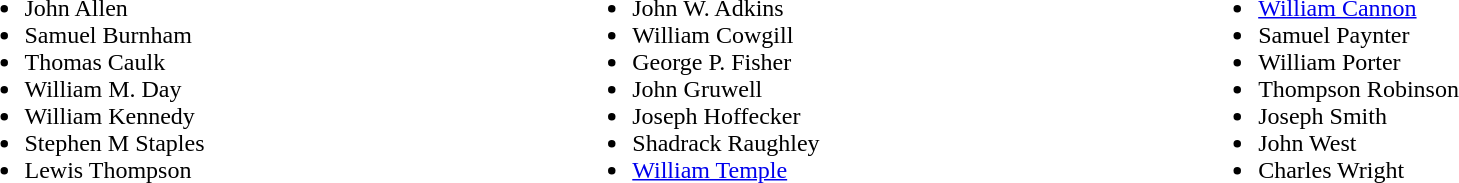<table width=100%>
<tr valign=top>
<td><br><ul><li>John Allen</li><li>Samuel Burnham</li><li>Thomas Caulk</li><li>William M. Day</li><li>William Kennedy</li><li>Stephen M Staples</li><li>Lewis Thompson</li></ul></td>
<td><br><ul><li>John W. Adkins</li><li>William Cowgill</li><li>George P. Fisher</li><li>John Gruwell</li><li>Joseph Hoffecker</li><li>Shadrack Raughley</li><li><a href='#'>William Temple</a></li></ul></td>
<td><br><ul><li><a href='#'>William Cannon</a></li><li>Samuel Paynter</li><li>William Porter</li><li>Thompson Robinson</li><li>Joseph Smith</li><li>John West</li><li>Charles Wright</li></ul></td>
</tr>
</table>
